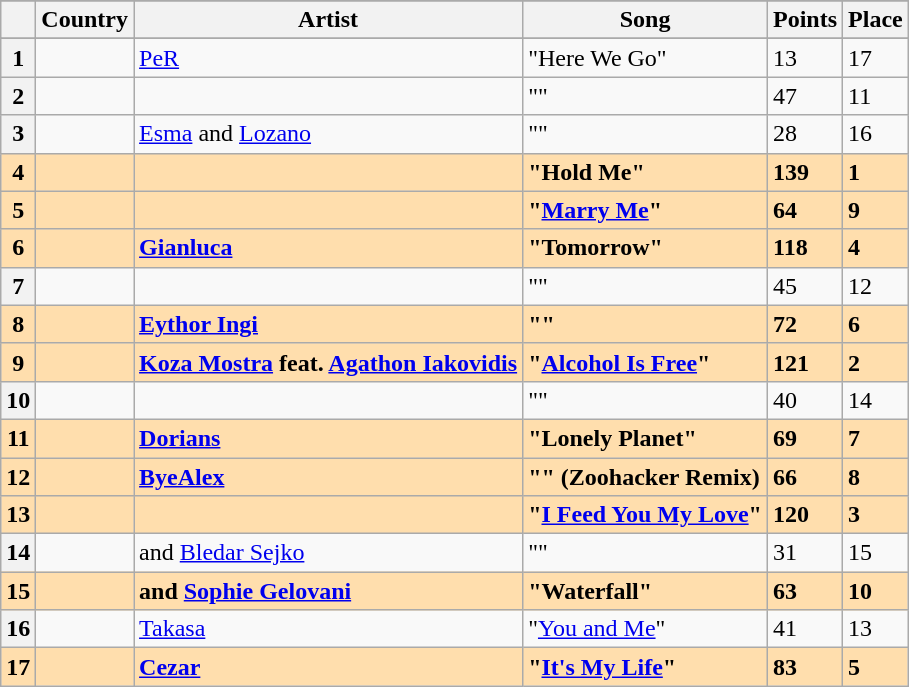<table class="sortable wikitable plainrowheaders">
<tr>
</tr>
<tr>
<th scope="col"></th>
<th scope="col">Country</th>
<th scope="col">Artist</th>
<th scope="col">Song</th>
<th scope="col">Points</th>
<th scope="col">Place</th>
</tr>
<tr>
</tr>
<tr>
<th scope="row" style="text-align:center;">1</th>
<td></td>
<td><a href='#'>PeR</a></td>
<td>"Here We Go"</td>
<td>13</td>
<td>17</td>
</tr>
<tr>
<th scope="row" style="text-align:center;">2</th>
<td></td>
<td></td>
<td>""</td>
<td>47</td>
<td>11</td>
</tr>
<tr>
<th scope="row" style="text-align:center;">3</th>
<td></td>
<td><a href='#'>Esma</a> and <a href='#'>Lozano</a></td>
<td>""</td>
<td>28</td>
<td>16</td>
</tr>
<tr style="font-weight:bold; background:navajowhite;">
<th scope="row" style="text-align:center; font-weight:bold; background:navajowhite;">4</th>
<td></td>
<td></td>
<td>"Hold Me"</td>
<td>139</td>
<td>1</td>
</tr>
<tr style="font-weight:bold; background:navajowhite;">
<th scope="row" style="text-align:center; font-weight:bold; background:navajowhite;">5</th>
<td></td>
<td></td>
<td>"<a href='#'>Marry Me</a>"</td>
<td>64</td>
<td>9</td>
</tr>
<tr style="font-weight:bold; background:navajowhite;">
<th scope="row" style="text-align:center; font-weight:bold; background:navajowhite;">6</th>
<td></td>
<td><a href='#'>Gianluca</a></td>
<td>"Tomorrow"</td>
<td>118</td>
<td>4</td>
</tr>
<tr>
<th scope="row" style="text-align:center;">7</th>
<td></td>
<td></td>
<td>""</td>
<td>45</td>
<td>12</td>
</tr>
<tr style="font-weight:bold; background:navajowhite;">
<th scope="row" style="text-align:center; font-weight:bold; background:navajowhite;">8</th>
<td></td>
<td><a href='#'>Eythor Ingi</a></td>
<td>""</td>
<td>72</td>
<td>6</td>
</tr>
<tr style="font-weight:bold; background:navajowhite;">
<th scope="row" style="text-align:center; font-weight:bold; background:navajowhite;">9</th>
<td></td>
<td><a href='#'>Koza Mostra</a> feat. <a href='#'>Agathon Iakovidis</a></td>
<td>"<a href='#'>Alcohol Is Free</a>"</td>
<td>121</td>
<td>2</td>
</tr>
<tr>
<th scope="row" style="text-align:center;">10</th>
<td></td>
<td></td>
<td>""</td>
<td>40</td>
<td>14</td>
</tr>
<tr style="font-weight:bold; background:navajowhite;">
<th scope="row" style="text-align:center; font-weight:bold; background:navajowhite;">11</th>
<td></td>
<td><a href='#'>Dorians</a></td>
<td>"Lonely Planet"</td>
<td>69</td>
<td>7</td>
</tr>
<tr style="font-weight:bold; background:navajowhite;">
<th scope="row" style="text-align:center; font-weight:bold; background:navajowhite;">12</th>
<td></td>
<td><a href='#'>ByeAlex</a></td>
<td>"" (Zoohacker Remix)</td>
<td>66</td>
<td>8</td>
</tr>
<tr style="font-weight:bold; background:navajowhite;">
<th scope="row" style="text-align:center; font-weight:bold; background:navajowhite;">13</th>
<td></td>
<td></td>
<td>"<a href='#'>I Feed You My Love</a>"</td>
<td>120</td>
<td>3</td>
</tr>
<tr>
<th scope="row" style="text-align:center;">14</th>
<td></td>
<td> and <a href='#'>Bledar Sejko</a></td>
<td>""</td>
<td>31</td>
<td>15</td>
</tr>
<tr style="font-weight:bold; background:navajowhite;">
<th scope="row" style="text-align:center; font-weight:bold; background:navajowhite;">15</th>
<td></td>
<td> and <a href='#'>Sophie Gelovani</a></td>
<td>"Waterfall"</td>
<td>63</td>
<td>10</td>
</tr>
<tr>
<th scope="row" style="text-align:center;">16</th>
<td></td>
<td><a href='#'>Takasa</a></td>
<td>"<a href='#'>You and Me</a>"</td>
<td>41</td>
<td>13</td>
</tr>
<tr style="font-weight:bold; background:navajowhite;">
<th scope="row" style="text-align:center; font-weight:bold; background:navajowhite;">17</th>
<td></td>
<td><a href='#'>Cezar</a></td>
<td>"<a href='#'>It's My Life</a>"</td>
<td>83</td>
<td>5</td>
</tr>
</table>
